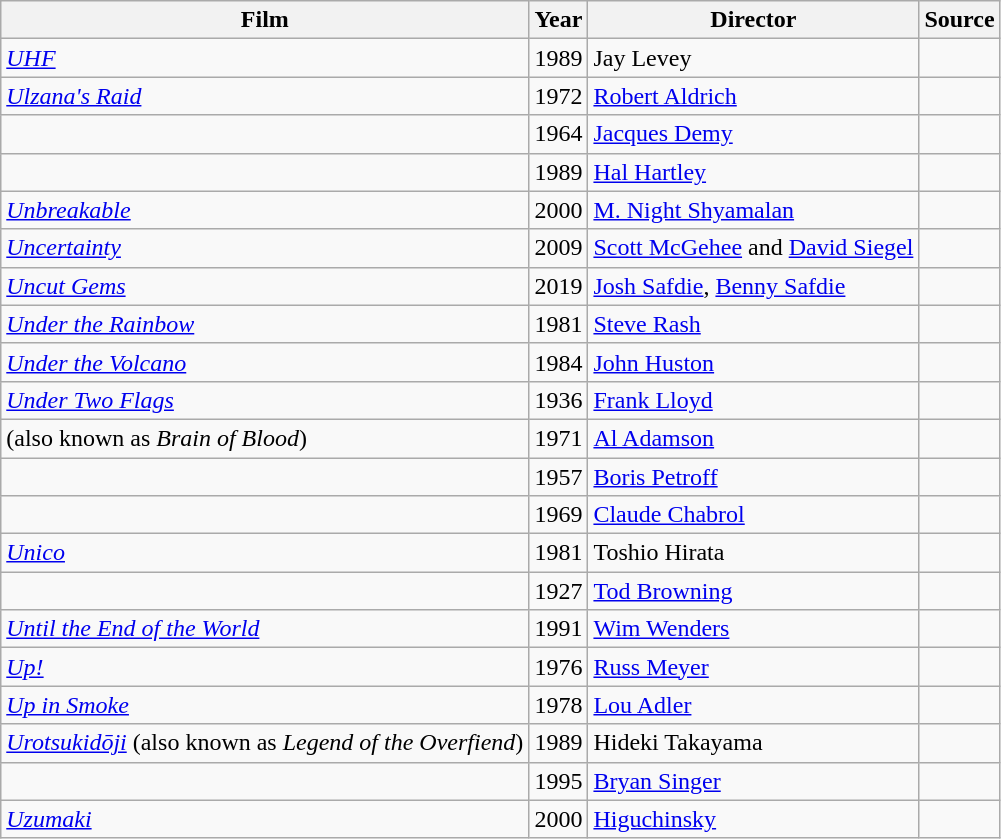<table class="wikitable sortable">
<tr>
<th>Film</th>
<th>Year</th>
<th>Director</th>
<th class="unsortable">Source</th>
</tr>
<tr>
<td><em><a href='#'>UHF</a></em></td>
<td>1989</td>
<td>Jay Levey</td>
<td></td>
</tr>
<tr>
<td><em><a href='#'>Ulzana's Raid</a></em></td>
<td>1972</td>
<td><a href='#'>Robert Aldrich</a></td>
<td></td>
</tr>
<tr>
<td><em></em></td>
<td>1964</td>
<td><a href='#'>Jacques Demy</a></td>
<td></td>
</tr>
<tr>
<td><em></em></td>
<td>1989</td>
<td><a href='#'>Hal Hartley</a></td>
<td></td>
</tr>
<tr>
<td><em><a href='#'>Unbreakable</a></em></td>
<td>2000</td>
<td><a href='#'>M. Night Shyamalan</a></td>
<td></td>
</tr>
<tr>
<td><em><a href='#'>Uncertainty</a></em></td>
<td>2009</td>
<td><a href='#'>Scott McGehee</a> and <a href='#'>David Siegel</a></td>
<td></td>
</tr>
<tr>
<td><em><a href='#'>Uncut Gems</a></em></td>
<td>2019</td>
<td><a href='#'>Josh Safdie</a>, <a href='#'>Benny Safdie</a></td>
<td></td>
</tr>
<tr>
<td><em><a href='#'>Under the Rainbow</a></em></td>
<td>1981</td>
<td><a href='#'>Steve Rash</a></td>
<td></td>
</tr>
<tr>
<td><em><a href='#'>Under the Volcano</a></em></td>
<td>1984</td>
<td><a href='#'>John Huston</a></td>
<td></td>
</tr>
<tr>
<td><em><a href='#'>Under Two Flags</a></em></td>
<td>1936</td>
<td><a href='#'>Frank Lloyd</a></td>
<td></td>
</tr>
<tr>
<td><em></em> (also known as <em>Brain of Blood</em>)</td>
<td>1971</td>
<td><a href='#'>Al Adamson</a></td>
<td></td>
</tr>
<tr>
<td><em></em></td>
<td>1957</td>
<td><a href='#'>Boris Petroff</a></td>
<td></td>
</tr>
<tr>
<td><em></em></td>
<td>1969</td>
<td><a href='#'>Claude Chabrol</a></td>
<td></td>
</tr>
<tr>
<td><em><a href='#'>Unico</a></em></td>
<td>1981</td>
<td>Toshio Hirata</td>
<td></td>
</tr>
<tr>
<td><em></em></td>
<td>1927</td>
<td><a href='#'>Tod Browning</a></td>
<td></td>
</tr>
<tr>
<td><em><a href='#'>Until the End of the World</a></em></td>
<td>1991</td>
<td><a href='#'>Wim Wenders</a></td>
<td></td>
</tr>
<tr>
<td><em><a href='#'>Up!</a></em></td>
<td>1976</td>
<td><a href='#'>Russ Meyer</a></td>
<td></td>
</tr>
<tr>
<td><em><a href='#'>Up in Smoke</a></em></td>
<td>1978</td>
<td><a href='#'>Lou Adler</a></td>
<td></td>
</tr>
<tr>
<td><em><a href='#'>Urotsukidōji</a></em> (also known as <em>Legend of the Overfiend</em>)</td>
<td>1989</td>
<td>Hideki Takayama</td>
<td></td>
</tr>
<tr>
<td><em></em></td>
<td>1995</td>
<td><a href='#'>Bryan Singer</a></td>
<td></td>
</tr>
<tr>
<td><em><a href='#'>Uzumaki</a></em></td>
<td>2000</td>
<td><a href='#'>Higuchinsky</a></td>
<td></td>
</tr>
</table>
